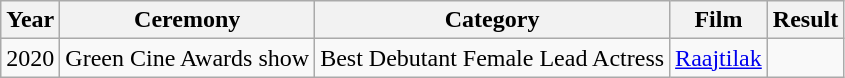<table class="wikitable">
<tr>
<th>Year</th>
<th>Ceremony</th>
<th>Category</th>
<th>Film</th>
<th>Result</th>
</tr>
<tr>
<td>2020</td>
<td>Green Cine Awards show</td>
<td>Best Debutant Female Lead Actress</td>
<td><a href='#'>Raajtilak</a></td>
<td></td>
</tr>
</table>
